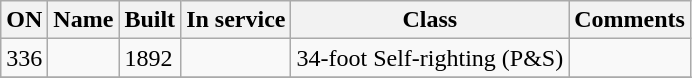<table class="wikitable">
<tr>
<th>ON</th>
<th>Name</th>
<th>Built</th>
<th>In service</th>
<th>Class</th>
<th>Comments</th>
</tr>
<tr>
<td>336</td>
<td></td>
<td>1892</td>
<td></td>
<td>34-foot Self-righting (P&S)</td>
<td></td>
</tr>
<tr>
</tr>
</table>
